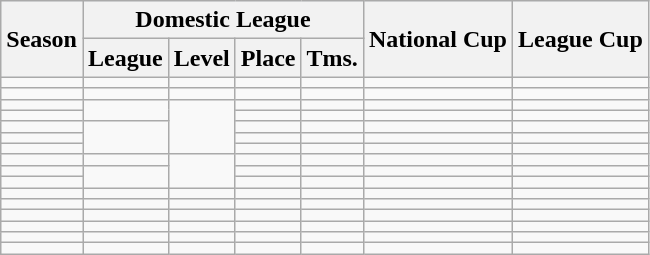<table class="wikitable">
<tr style="background:#f0f6fa;">
<th rowspan="2"><strong>Season</strong></th>
<th colspan="4"><strong>Domestic League</strong></th>
<th rowspan="2"><strong>National Cup</strong></th>
<th rowspan="2"><strong>League Cup</strong></th>
</tr>
<tr>
<th>League</th>
<th>Level</th>
<th>Place</th>
<th>Tms.</th>
</tr>
<tr>
<td></td>
<td></td>
<td></td>
<td></td>
<td></td>
<td></td>
<td></td>
</tr>
<tr>
<td></td>
<td></td>
<td></td>
<td></td>
<td></td>
<td></td>
<td></td>
</tr>
<tr>
<td></td>
<td rowspan="2"></td>
<td rowspan="5"></td>
<td></td>
<td></td>
<td></td>
<td></td>
</tr>
<tr>
<td></td>
<td></td>
<td></td>
<td></td>
<td></td>
</tr>
<tr>
<td></td>
<td rowspan="3"></td>
<td></td>
<td></td>
<td></td>
<td></td>
</tr>
<tr>
<td></td>
<td></td>
<td></td>
<td></td>
<td></td>
</tr>
<tr>
<td></td>
<td></td>
<td></td>
<td></td>
<td></td>
</tr>
<tr>
<td></td>
<td></td>
<td rowspan="3"></td>
<td></td>
<td></td>
<td></td>
<td></td>
</tr>
<tr>
<td></td>
<td rowspan="2"></td>
<td></td>
<td></td>
<td></td>
<td></td>
</tr>
<tr>
<td></td>
<td></td>
<td></td>
<td></td>
<td></td>
</tr>
<tr>
<td></td>
<td></td>
<td></td>
<td></td>
<td></td>
<td></td>
<td></td>
</tr>
<tr>
<td></td>
<td></td>
<td></td>
<td></td>
<td></td>
<td></td>
<td></td>
</tr>
<tr>
<td></td>
<td></td>
<td></td>
<td></td>
<td></td>
<td></td>
<td></td>
</tr>
<tr>
<td></td>
<td></td>
<td></td>
<td></td>
<td></td>
<td></td>
<td></td>
</tr>
<tr>
<td></td>
<td></td>
<td></td>
<td></td>
<td></td>
<td></td>
<td></td>
</tr>
<tr>
<td></td>
<td></td>
<td></td>
<td></td>
<td></td>
<td></td>
<td></td>
</tr>
</table>
